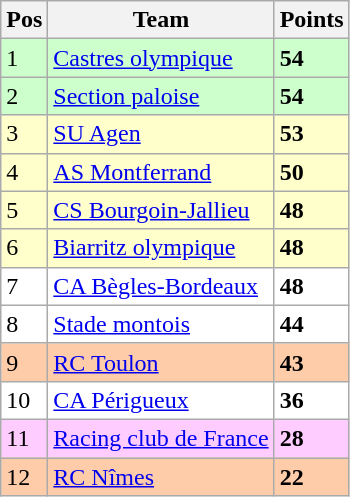<table class=wikitable>
<tr>
<th>Pos</th>
<th>Team</th>
<th>Points</th>
</tr>
<tr bgcolor=#ccffcc>
<td>1</td>
<td align=left><a href='#'>Castres olympique</a></td>
<td><strong>54</strong></td>
</tr>
<tr bgcolor=#ccffcc>
<td>2</td>
<td align=left><a href='#'>Section paloise</a></td>
<td><strong>54</strong></td>
</tr>
<tr bgcolor=#ffffcc>
<td>3</td>
<td align=left><a href='#'>SU Agen</a></td>
<td><strong>53</strong></td>
</tr>
<tr bgcolor=#ffffcc>
<td>4</td>
<td align=left><a href='#'>AS Montferrand</a></td>
<td><strong>50</strong></td>
</tr>
<tr bgcolor=#ffffcc>
<td>5</td>
<td align=left><a href='#'>CS Bourgoin-Jallieu</a></td>
<td><strong>48</strong></td>
</tr>
<tr bgcolor=#ffffcc>
<td>6</td>
<td align=left><a href='#'>Biarritz olympique</a></td>
<td><strong>48</strong></td>
</tr>
<tr bgcolor=#ffffff>
<td>7</td>
<td align=left><a href='#'>CA Bègles-Bordeaux</a></td>
<td><strong>48</strong></td>
</tr>
<tr bgcolor=#ffffff>
<td>8</td>
<td align=left><a href='#'>Stade montois</a></td>
<td><strong>44</strong></td>
</tr>
<tr bgcolor=#ffccaa>
<td>9</td>
<td align=left><a href='#'>RC Toulon</a></td>
<td><strong>43</strong></td>
</tr>
<tr bgcolor=#ffffff>
<td>10</td>
<td align=left><a href='#'>CA Périgueux</a></td>
<td><strong>36</strong></td>
</tr>
<tr bgcolor=#ffccff>
<td>11</td>
<td align=left><a href='#'>Racing club de France</a></td>
<td><strong>28</strong></td>
</tr>
<tr bgcolor=#ffccaa>
<td>12</td>
<td align=left><a href='#'>RC Nîmes</a></td>
<td><strong>22</strong></td>
</tr>
</table>
